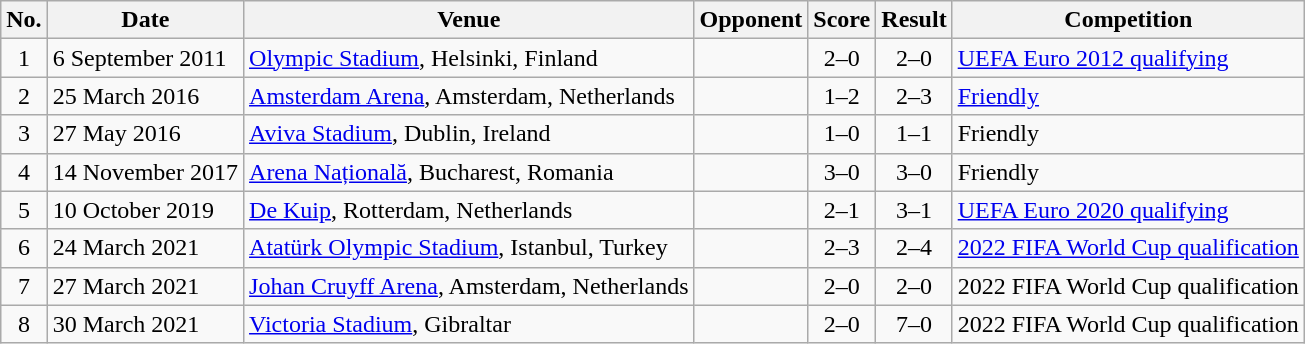<table class="wikitable sortable">
<tr>
<th>No.</th>
<th>Date</th>
<th>Venue</th>
<th>Opponent</th>
<th>Score</th>
<th>Result</th>
<th>Competition</th>
</tr>
<tr>
<td align=center>1</td>
<td>6 September 2011</td>
<td><a href='#'>Olympic Stadium</a>, Helsinki, Finland</td>
<td></td>
<td align=center>2–0</td>
<td align=center>2–0</td>
<td><a href='#'>UEFA Euro 2012 qualifying</a></td>
</tr>
<tr>
<td align=center>2</td>
<td>25 March 2016</td>
<td><a href='#'>Amsterdam Arena</a>, Amsterdam, Netherlands</td>
<td></td>
<td align=center>1–2</td>
<td align=center>2–3</td>
<td><a href='#'>Friendly</a></td>
</tr>
<tr>
<td align=center>3</td>
<td>27 May 2016</td>
<td><a href='#'>Aviva Stadium</a>, Dublin, Ireland</td>
<td></td>
<td align=center>1–0</td>
<td align=center>1–1</td>
<td>Friendly</td>
</tr>
<tr>
<td align=center>4</td>
<td>14 November 2017</td>
<td><a href='#'>Arena Națională</a>, Bucharest, Romania</td>
<td></td>
<td align=center>3–0</td>
<td align=center>3–0</td>
<td>Friendly</td>
</tr>
<tr>
<td align=center>5</td>
<td>10 October 2019</td>
<td><a href='#'>De Kuip</a>, Rotterdam, Netherlands</td>
<td></td>
<td align=center>2–1</td>
<td align=center>3–1</td>
<td><a href='#'>UEFA Euro 2020 qualifying</a></td>
</tr>
<tr>
<td align=center>6</td>
<td>24 March 2021</td>
<td><a href='#'>Atatürk Olympic Stadium</a>, Istanbul, Turkey</td>
<td></td>
<td align=center>2–3</td>
<td align=center>2–4</td>
<td><a href='#'>2022 FIFA World Cup qualification</a></td>
</tr>
<tr>
<td align=center>7</td>
<td>27 March 2021</td>
<td><a href='#'>Johan Cruyff Arena</a>, Amsterdam, Netherlands</td>
<td></td>
<td align=center>2–0</td>
<td align=center>2–0</td>
<td>2022 FIFA World Cup qualification</td>
</tr>
<tr>
<td align=center>8</td>
<td>30 March 2021</td>
<td><a href='#'>Victoria Stadium</a>, Gibraltar</td>
<td></td>
<td align=center>2–0</td>
<td align=center>7–0</td>
<td>2022 FIFA World Cup qualification</td>
</tr>
</table>
